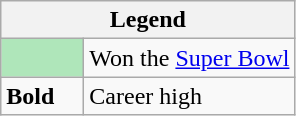<table class="wikitable mw-collapsible mw-collapsed">
<tr>
<th colspan="2">Legend</th>
</tr>
<tr>
<td style="background:#afe6ba; width:3em;"></td>
<td>Won the <a href='#'>Super Bowl</a></td>
</tr>
<tr>
<td><strong>Bold</strong></td>
<td>Career high</td>
</tr>
</table>
